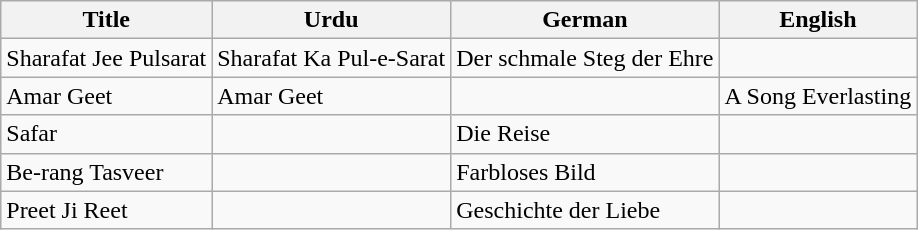<table class="wikitable sortable">
<tr>
<th>Title</th>
<th>Urdu</th>
<th>German</th>
<th>English</th>
</tr>
<tr>
<td>Sharafat Jee Pulsarat</td>
<td>Sharafat Ka Pul-e-Sarat</td>
<td>Der schmale Steg der Ehre</td>
<td></td>
</tr>
<tr>
<td>Amar Geet</td>
<td>Amar Geet</td>
<td></td>
<td>A Song Everlasting</td>
</tr>
<tr>
<td>Safar</td>
<td></td>
<td>Die Reise</td>
<td></td>
</tr>
<tr>
<td>Be-rang Tasveer</td>
<td></td>
<td>Farbloses Bild</td>
<td></td>
</tr>
<tr>
<td>Preet Ji Reet</td>
<td></td>
<td>Geschichte der Liebe</td>
<td></td>
</tr>
</table>
